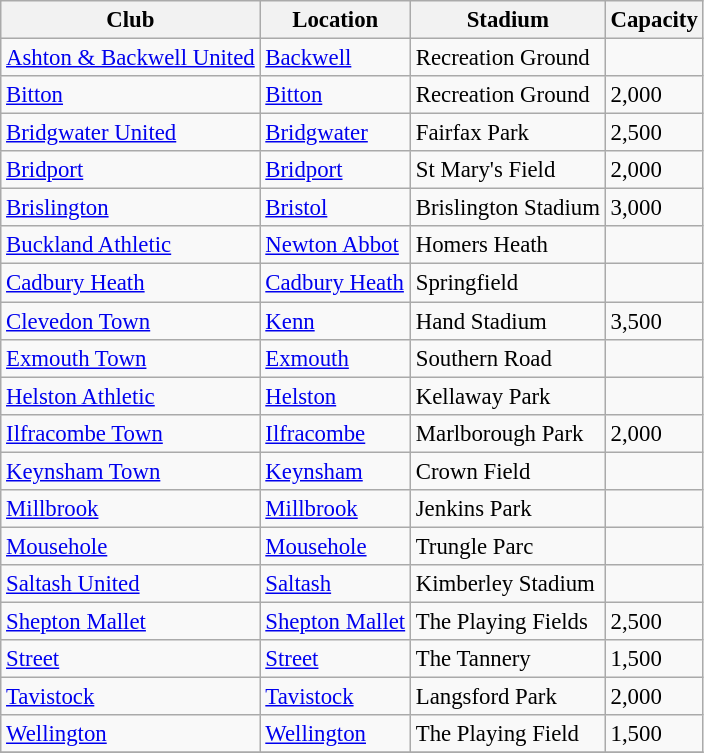<table class="wikitable sortable" style="font-size:95%">
<tr>
<th>Club</th>
<th>Location</th>
<th>Stadium</th>
<th>Capacity</th>
</tr>
<tr>
<td><a href='#'>Ashton & Backwell United</a></td>
<td><a href='#'>Backwell</a></td>
<td>Recreation Ground</td>
<td></td>
</tr>
<tr>
<td><a href='#'>Bitton</a></td>
<td><a href='#'>Bitton</a></td>
<td>Recreation Ground</td>
<td>2,000</td>
</tr>
<tr>
<td><a href='#'>Bridgwater United</a></td>
<td><a href='#'>Bridgwater</a></td>
<td>Fairfax Park</td>
<td>2,500</td>
</tr>
<tr>
<td><a href='#'>Bridport</a></td>
<td><a href='#'>Bridport</a></td>
<td>St Mary's Field</td>
<td>2,000</td>
</tr>
<tr>
<td><a href='#'>Brislington</a></td>
<td><a href='#'>Bristol</a> </td>
<td>Brislington Stadium</td>
<td>3,000</td>
</tr>
<tr>
<td><a href='#'>Buckland Athletic</a></td>
<td><a href='#'>Newton Abbot</a></td>
<td>Homers Heath</td>
<td></td>
</tr>
<tr>
<td><a href='#'>Cadbury Heath</a></td>
<td><a href='#'>Cadbury Heath</a></td>
<td>Springfield</td>
<td></td>
</tr>
<tr>
<td><a href='#'>Clevedon Town</a></td>
<td><a href='#'>Kenn</a></td>
<td>Hand Stadium</td>
<td>3,500</td>
</tr>
<tr>
<td><a href='#'>Exmouth Town</a></td>
<td><a href='#'>Exmouth</a></td>
<td>Southern Road</td>
<td></td>
</tr>
<tr>
<td><a href='#'>Helston Athletic</a></td>
<td><a href='#'>Helston</a></td>
<td>Kellaway Park</td>
<td></td>
</tr>
<tr>
<td><a href='#'>Ilfracombe Town</a></td>
<td><a href='#'>Ilfracombe</a></td>
<td>Marlborough Park</td>
<td>2,000</td>
</tr>
<tr>
<td><a href='#'>Keynsham Town</a></td>
<td><a href='#'>Keynsham</a></td>
<td>Crown Field</td>
<td></td>
</tr>
<tr>
<td><a href='#'>Millbrook</a></td>
<td><a href='#'>Millbrook</a></td>
<td>Jenkins Park</td>
<td></td>
</tr>
<tr>
<td><a href='#'>Mousehole</a></td>
<td><a href='#'>Mousehole</a></td>
<td>Trungle Parc</td>
<td></td>
</tr>
<tr>
<td><a href='#'>Saltash United</a></td>
<td><a href='#'>Saltash</a></td>
<td>Kimberley Stadium</td>
<td></td>
</tr>
<tr>
<td><a href='#'>Shepton Mallet</a></td>
<td><a href='#'>Shepton Mallet</a></td>
<td>The Playing Fields</td>
<td>2,500</td>
</tr>
<tr>
<td><a href='#'>Street</a></td>
<td><a href='#'>Street</a></td>
<td>The Tannery</td>
<td>1,500</td>
</tr>
<tr>
<td><a href='#'>Tavistock</a></td>
<td><a href='#'>Tavistock</a></td>
<td>Langsford Park</td>
<td>2,000</td>
</tr>
<tr>
<td><a href='#'>Wellington</a></td>
<td><a href='#'>Wellington</a></td>
<td>The Playing Field</td>
<td>1,500</td>
</tr>
<tr>
</tr>
</table>
